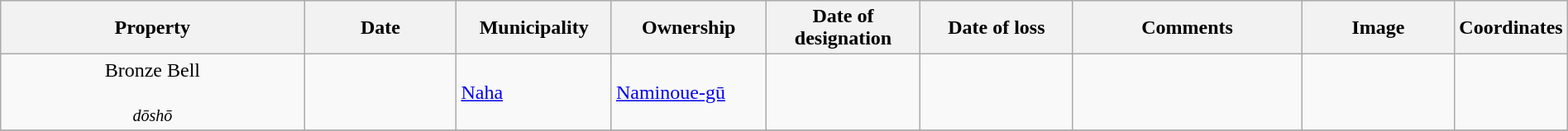<table class="wikitable sortable"  style="width:100%;">
<tr>
<th width="20%" align="left">Property</th>
<th width="10%" align="left">Date</th>
<th width="10%" align="left">Municipality</th>
<th width="10%" align="left">Ownership</th>
<th width="10%" align="left">Date of designation</th>
<th width="10%" align="left">Date of loss</th>
<th width="15%" align="left" class="unsortable">Comments</th>
<th width="10%" align="left" class="unsortable">Image</th>
<th width="5%" align="left" class="unsortable">Coordinates</th>
</tr>
<tr>
<td align="center">Bronze Bell<br><br><small><em>dōshō</em></small></td>
<td></td>
<td><a href='#'>Naha</a></td>
<td><a href='#'>Naminoue-gū</a></td>
<td></td>
<td></td>
<td></td>
<td></td>
<td></td>
</tr>
<tr>
</tr>
</table>
